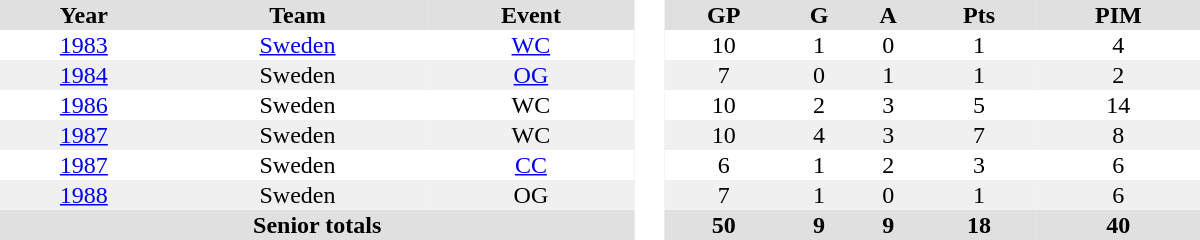<table border="0" cellpadding="1" cellspacing="0" style="text-align:center; width:50em">
<tr ALIGN="center" bgcolor="#e0e0e0">
<th>Year</th>
<th>Team</th>
<th>Event</th>
<th rowspan="99" bgcolor="#ffffff"> </th>
<th>GP</th>
<th>G</th>
<th>A</th>
<th>Pts</th>
<th>PIM</th>
</tr>
<tr>
<td><a href='#'>1983</a></td>
<td><a href='#'>Sweden</a></td>
<td><a href='#'>WC</a></td>
<td>10</td>
<td>1</td>
<td>0</td>
<td>1</td>
<td>4</td>
</tr>
<tr bgcolor="#f0f0f0">
<td><a href='#'>1984</a></td>
<td>Sweden</td>
<td><a href='#'>OG</a></td>
<td>7</td>
<td>0</td>
<td>1</td>
<td>1</td>
<td>2</td>
</tr>
<tr>
<td><a href='#'>1986</a></td>
<td>Sweden</td>
<td>WC</td>
<td>10</td>
<td>2</td>
<td>3</td>
<td>5</td>
<td>14</td>
</tr>
<tr bgcolor="#f0f0f0">
<td><a href='#'>1987</a></td>
<td>Sweden</td>
<td>WC</td>
<td>10</td>
<td>4</td>
<td>3</td>
<td>7</td>
<td>8</td>
</tr>
<tr>
<td><a href='#'>1987</a></td>
<td>Sweden</td>
<td><a href='#'>CC</a></td>
<td>6</td>
<td>1</td>
<td>2</td>
<td>3</td>
<td>6</td>
</tr>
<tr bgcolor="#f0f0f0">
<td><a href='#'>1988</a></td>
<td>Sweden</td>
<td>OG</td>
<td>7</td>
<td>1</td>
<td>0</td>
<td>1</td>
<td>6</td>
</tr>
<tr bgcolor="#e0e0e0">
<th colspan=3>Senior totals</th>
<th>50</th>
<th>9</th>
<th>9</th>
<th>18</th>
<th>40</th>
</tr>
</table>
